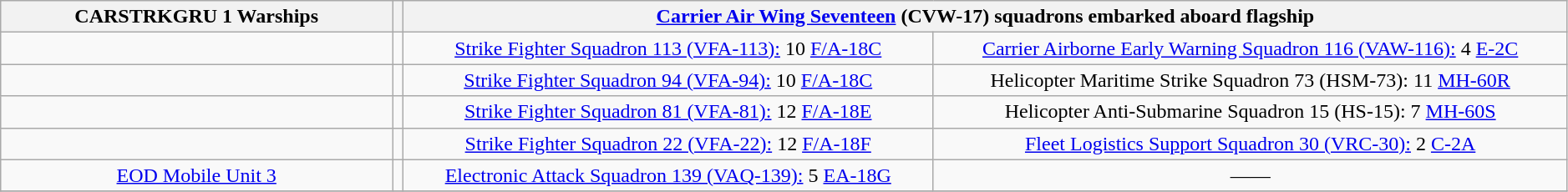<table class="wikitable" style="text-align:center" width=99%>
<tr>
<th colspan="1" width="25%" align="center">CARSTRKGRU 1 Warships</th>
<th rowspan="1" width="0%"></th>
<th colspan="2" align="center"><a href='#'>Carrier Air Wing Seventeen</a> (CVW-17) squadrons embarked aboard flagship </th>
</tr>
<tr>
<td></td>
<td></td>
<td><a href='#'>Strike Fighter Squadron 113 (VFA-113):</a> 10 <a href='#'>F/A-18C</a></td>
<td><a href='#'>Carrier Airborne Early Warning Squadron 116 (VAW-116):</a> 4 <a href='#'>E-2C</a></td>
</tr>
<tr>
<td></td>
<td></td>
<td><a href='#'>Strike Fighter Squadron 94 (VFA-94):</a> 10 <a href='#'>F/A-18C</a></td>
<td>Helicopter Maritime Strike Squadron 73 (HSM-73): 11 <a href='#'>MH-60R</a></td>
</tr>
<tr>
<td></td>
<td></td>
<td><a href='#'>Strike Fighter Squadron 81 (VFA-81):</a> 12 <a href='#'>F/A-18E</a></td>
<td>Helicopter Anti-Submarine Squadron 15 (HS-15):  7 <a href='#'>MH-60S</a></td>
</tr>
<tr>
<td></td>
<td></td>
<td><a href='#'>Strike Fighter Squadron 22 (VFA-22):</a> 12 <a href='#'>F/A-18F</a></td>
<td><a href='#'>Fleet Logistics Support Squadron 30 (VRC-30):</a> 2 <a href='#'>C-2A</a></td>
</tr>
<tr>
<td><a href='#'>EOD Mobile Unit 3</a></td>
<td></td>
<td><a href='#'>Electronic Attack Squadron 139 (VAQ-139):</a> 5 <a href='#'>EA-18G</a></td>
<td>——</td>
</tr>
<tr>
</tr>
</table>
